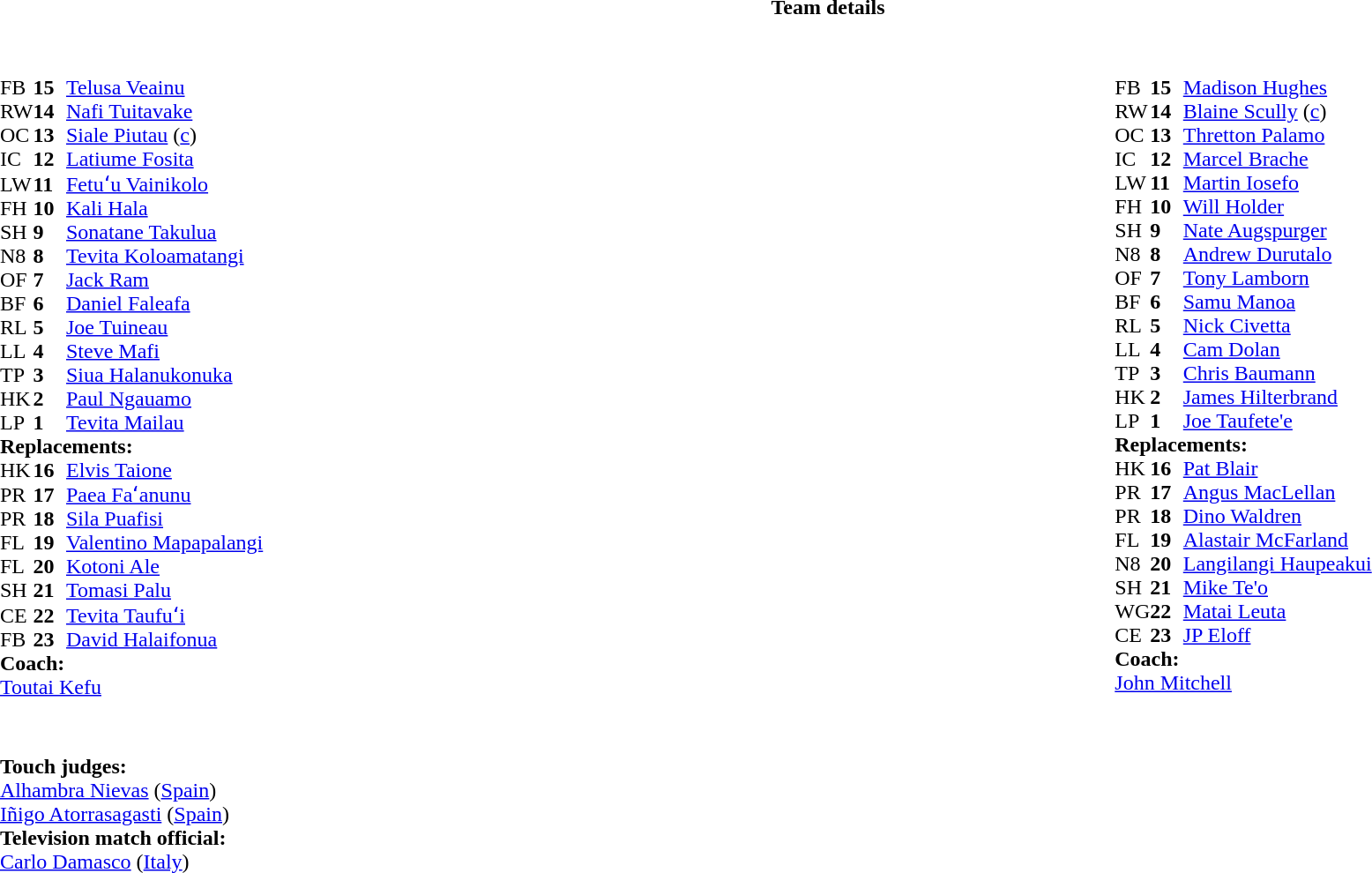<table border="0" width="100%" class="collapsible collapsed">
<tr>
<th>Team details</th>
</tr>
<tr>
<td><br><table width="100%">
<tr>
<td valign="top" width="50%"><br><table style="font-size: 100%" cellspacing="0" cellpadding="0">
<tr>
<th width="25"></th>
<th width="25"></th>
</tr>
<tr>
<td>FB</td>
<td><strong>15</strong></td>
<td><a href='#'>Telusa Veainu</a></td>
<td></td>
<td></td>
</tr>
<tr>
<td>RW</td>
<td><strong>14</strong></td>
<td><a href='#'>Nafi Tuitavake</a></td>
</tr>
<tr>
<td>OC</td>
<td><strong>13</strong></td>
<td><a href='#'>Siale Piutau</a> (<a href='#'>c</a>)</td>
<td></td>
<td></td>
</tr>
<tr>
<td>IC</td>
<td><strong>12</strong></td>
<td><a href='#'>Latiume Fosita</a></td>
</tr>
<tr>
<td>LW</td>
<td><strong>11</strong></td>
<td><a href='#'>Fetuʻu Vainikolo</a></td>
</tr>
<tr>
<td>FH</td>
<td><strong>10</strong></td>
<td><a href='#'>Kali Hala</a></td>
</tr>
<tr>
<td>SH</td>
<td><strong>9</strong></td>
<td><a href='#'>Sonatane Takulua</a></td>
</tr>
<tr>
<td>N8</td>
<td><strong>8</strong></td>
<td><a href='#'>Tevita Koloamatangi</a></td>
<td></td>
<td></td>
</tr>
<tr>
<td>OF</td>
<td><strong>7</strong></td>
<td><a href='#'>Jack Ram</a></td>
</tr>
<tr>
<td>BF</td>
<td><strong>6</strong></td>
<td><a href='#'>Daniel Faleafa</a></td>
<td></td>
<td></td>
<td></td>
</tr>
<tr>
<td>RL</td>
<td><strong>5</strong></td>
<td><a href='#'>Joe Tuineau</a></td>
</tr>
<tr>
<td>LL</td>
<td><strong>4</strong></td>
<td><a href='#'>Steve Mafi</a></td>
</tr>
<tr>
<td>TP</td>
<td><strong>3</strong></td>
<td><a href='#'>Siua Halanukonuka</a></td>
<td></td>
<td></td>
<td></td>
</tr>
<tr>
<td>HK</td>
<td><strong>2</strong></td>
<td><a href='#'>Paul Ngauamo</a></td>
<td></td>
<td></td>
</tr>
<tr>
<td>LP</td>
<td><strong>1</strong></td>
<td><a href='#'>Tevita Mailau</a></td>
<td></td>
<td></td>
</tr>
<tr>
<td colspan=3><strong>Replacements:</strong></td>
</tr>
<tr>
<td>HK</td>
<td><strong>16</strong></td>
<td><a href='#'>Elvis Taione</a></td>
<td></td>
<td></td>
</tr>
<tr>
<td>PR</td>
<td><strong>17</strong></td>
<td><a href='#'>Paea Faʻanunu</a></td>
<td></td>
<td></td>
</tr>
<tr>
<td>PR</td>
<td><strong>18</strong></td>
<td><a href='#'>Sila Puafisi</a></td>
<td></td>
<td></td>
</tr>
<tr>
<td>FL</td>
<td><strong>19</strong></td>
<td><a href='#'>Valentino Mapapalangi</a></td>
<td></td>
<td></td>
</tr>
<tr>
<td>FL</td>
<td><strong>20</strong></td>
<td><a href='#'>Kotoni Ale</a></td>
<td></td>
<td></td>
</tr>
<tr>
<td>SH</td>
<td><strong>21</strong></td>
<td><a href='#'>Tomasi Palu</a></td>
</tr>
<tr>
<td>CE</td>
<td><strong>22</strong></td>
<td><a href='#'>Tevita Taufuʻi</a></td>
</tr>
<tr>
<td>FB</td>
<td><strong>23</strong></td>
<td><a href='#'>David Halaifonua</a></td>
<td></td>
<td></td>
</tr>
<tr>
<td colspan=3><strong>Coach:</strong></td>
</tr>
<tr>
<td colspan="4"> <a href='#'>Toutai Kefu</a></td>
</tr>
</table>
</td>
<td valign="top" width="50%"><br><table style="font-size: 100%" cellspacing="0" cellpadding="0" align="center">
<tr>
<th width="25"></th>
<th width="25"></th>
</tr>
<tr>
<td>FB</td>
<td><strong>15</strong></td>
<td><a href='#'>Madison Hughes</a></td>
</tr>
<tr>
<td>RW</td>
<td><strong>14</strong></td>
<td><a href='#'>Blaine Scully</a> (<a href='#'>c</a>)</td>
</tr>
<tr>
<td>OC</td>
<td><strong>13</strong></td>
<td><a href='#'>Thretton Palamo</a></td>
<td></td>
<td></td>
</tr>
<tr>
<td>IC</td>
<td><strong>12</strong></td>
<td><a href='#'>Marcel Brache</a></td>
</tr>
<tr>
<td>LW</td>
<td><strong>11</strong></td>
<td><a href='#'>Martin Iosefo</a></td>
</tr>
<tr>
<td>FH</td>
<td><strong>10</strong></td>
<td><a href='#'>Will Holder</a></td>
<td></td>
<td></td>
</tr>
<tr>
<td>SH</td>
<td><strong>9</strong></td>
<td><a href='#'>Nate Augspurger</a></td>
</tr>
<tr>
<td>N8</td>
<td><strong>8</strong></td>
<td><a href='#'>Andrew Durutalo</a></td>
<td></td>
<td></td>
</tr>
<tr>
<td>OF</td>
<td><strong>7</strong></td>
<td><a href='#'>Tony Lamborn</a></td>
</tr>
<tr>
<td>BF</td>
<td><strong>6</strong></td>
<td><a href='#'>Samu Manoa</a></td>
<td></td>
<td></td>
</tr>
<tr>
<td>RL</td>
<td><strong>5</strong></td>
<td><a href='#'>Nick Civetta</a></td>
</tr>
<tr>
<td>LL</td>
<td><strong>4</strong></td>
<td><a href='#'>Cam Dolan</a></td>
</tr>
<tr>
<td>TP</td>
<td><strong>3</strong></td>
<td><a href='#'>Chris Baumann</a></td>
</tr>
<tr>
<td>HK</td>
<td><strong>2</strong></td>
<td><a href='#'>James Hilterbrand</a></td>
</tr>
<tr>
<td>LP</td>
<td><strong>1</strong></td>
<td><a href='#'>Joe Taufete'e</a></td>
</tr>
<tr>
<td colspan=3><strong>Replacements:</strong></td>
</tr>
<tr>
<td>HK</td>
<td><strong>16</strong></td>
<td><a href='#'>Pat Blair</a></td>
</tr>
<tr>
<td>PR</td>
<td><strong>17</strong></td>
<td><a href='#'>Angus MacLellan</a></td>
</tr>
<tr>
<td>PR</td>
<td><strong>18</strong></td>
<td><a href='#'>Dino Waldren</a></td>
</tr>
<tr>
<td>FL</td>
<td><strong>19</strong></td>
<td><a href='#'>Alastair McFarland</a></td>
<td></td>
<td></td>
</tr>
<tr>
<td>N8</td>
<td><strong>20</strong></td>
<td><a href='#'>Langilangi Haupeakui</a></td>
<td></td>
<td></td>
</tr>
<tr>
<td>SH</td>
<td><strong>21</strong></td>
<td><a href='#'>Mike Te'o</a></td>
<td></td>
<td></td>
</tr>
<tr>
<td>WG</td>
<td><strong>22</strong></td>
<td><a href='#'>Matai Leuta</a></td>
<td></td>
<td></td>
</tr>
<tr>
<td>CE</td>
<td><strong>23</strong></td>
<td><a href='#'>JP Eloff</a></td>
</tr>
<tr>
<td colspan=3><strong>Coach:</strong></td>
</tr>
<tr>
<td colspan="4"> <a href='#'>John Mitchell</a></td>
</tr>
</table>
</td>
</tr>
</table>
<table width=100% style="font-size: 100%">
<tr>
<td><br><br><strong>Touch judges:</strong>
<br><a href='#'>Alhambra Nievas</a> (<a href='#'>Spain</a>)
<br><a href='#'>Iñigo Atorrasagasti</a> (<a href='#'>Spain</a>)
<br><strong>Television match official:</strong>
<br><a href='#'>Carlo Damasco</a> (<a href='#'>Italy</a>)</td>
</tr>
</table>
</td>
</tr>
</table>
